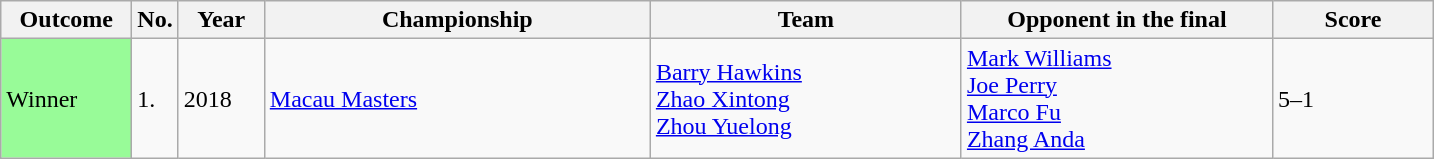<table class="sortable wikitable">
<tr>
<th width="80">Outcome</th>
<th width="20">No.</th>
<th width="50">Year</th>
<th width="250">Championship</th>
<th width="200">Team</th>
<th width="200">Opponent in the final</th>
<th width="100">Score</th>
</tr>
<tr>
<td style="background:#98fb98;">Winner</td>
<td>1.</td>
<td>2018</td>
<td><a href='#'>Macau Masters</a></td>
<td> <a href='#'>Barry Hawkins</a><br> <a href='#'>Zhao Xintong</a><br> <a href='#'>Zhou Yuelong</a></td>
<td> <a href='#'>Mark Williams</a><br> <a href='#'>Joe Perry</a><br> <a href='#'>Marco Fu</a><br> <a href='#'>Zhang Anda</a></td>
<td>5–1</td>
</tr>
</table>
